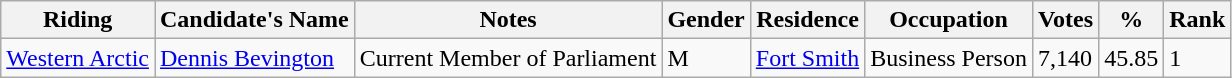<table class="wikitable">
<tr>
<th>Riding<br></th>
<th>Candidate's Name</th>
<th>Notes</th>
<th>Gender</th>
<th>Residence</th>
<th>Occupation</th>
<th>Votes</th>
<th>%</th>
<th>Rank</th>
</tr>
<tr>
<td><a href='#'>Western Arctic</a></td>
<td><a href='#'>Dennis Bevington</a></td>
<td>Current Member of Parliament</td>
<td>M</td>
<td><a href='#'>Fort Smith</a></td>
<td>Business Person</td>
<td>7,140</td>
<td>45.85</td>
<td>1</td>
</tr>
</table>
